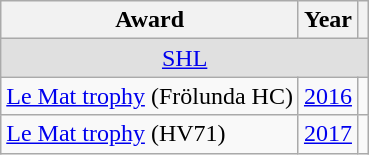<table class="wikitable">
<tr>
<th>Award</th>
<th>Year</th>
<th></th>
</tr>
<tr ALIGN="center" bgcolor="#e0e0e0">
<td colspan="3"><a href='#'>SHL</a></td>
</tr>
<tr>
<td><a href='#'>Le Mat trophy</a> (Frölunda HC)</td>
<td><a href='#'>2016</a></td>
<td></td>
</tr>
<tr>
<td><a href='#'>Le Mat trophy</a> (HV71)</td>
<td><a href='#'>2017</a></td>
<td></td>
</tr>
</table>
